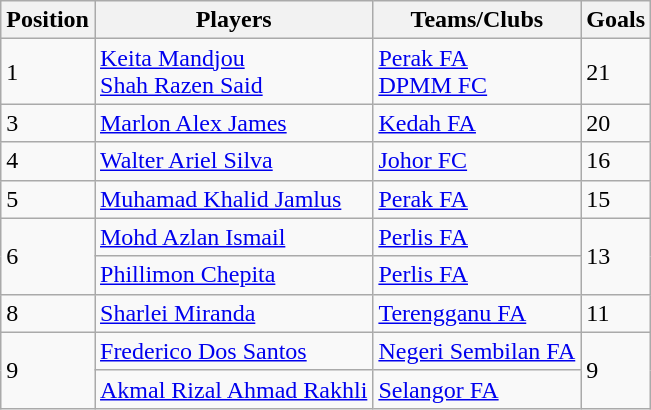<table class="wikitable">
<tr>
<th>Position</th>
<th>Players</th>
<th>Teams/Clubs</th>
<th>Goals</th>
</tr>
<tr>
<td>1</td>
<td align="left"> <a href='#'>Keita Mandjou</a><br> <a href='#'>Shah Razen Said</a></td>
<td> <a href='#'>Perak FA</a><br> <a href='#'>DPMM FC</a></td>
<td>21</td>
</tr>
<tr>
<td>3</td>
<td align="left"> <a href='#'>Marlon Alex James</a></td>
<td> <a href='#'>Kedah FA</a></td>
<td>20</td>
</tr>
<tr>
<td>4</td>
<td align="left"> <a href='#'>Walter Ariel Silva</a></td>
<td> <a href='#'>Johor FC</a></td>
<td>16</td>
</tr>
<tr>
<td>5</td>
<td align="left"> <a href='#'>Muhamad Khalid Jamlus</a></td>
<td> <a href='#'>Perak FA</a></td>
<td>15</td>
</tr>
<tr>
<td rowspan="2">6</td>
<td align="left"> <a href='#'>Mohd Azlan Ismail</a></td>
<td> <a href='#'>Perlis FA</a></td>
<td rowspan="2">13</td>
</tr>
<tr>
<td> <a href='#'>Phillimon Chepita</a></td>
<td> <a href='#'>Perlis FA</a></td>
</tr>
<tr>
<td>8</td>
<td align="left"> <a href='#'>Sharlei Miranda</a></td>
<td> <a href='#'>Terengganu FA</a></td>
<td>11</td>
</tr>
<tr>
<td rowspan="2">9</td>
<td align="left"> <a href='#'>Frederico Dos Santos</a></td>
<td> <a href='#'>Negeri Sembilan FA</a></td>
<td rowspan="2">9</td>
</tr>
<tr>
<td> <a href='#'>Akmal Rizal Ahmad Rakhli</a></td>
<td> <a href='#'>Selangor FA</a></td>
</tr>
</table>
